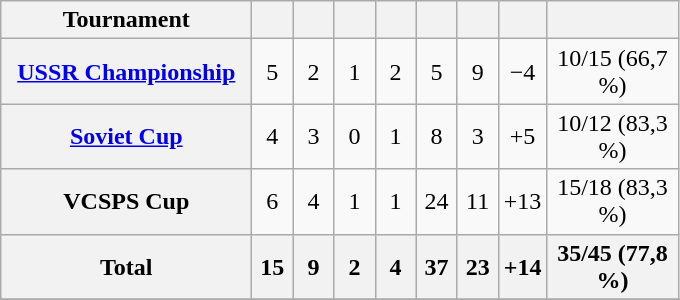<table class="wikitable sortable plainrowheaders" style="text-align:center">
<tr>
<th width=160px>Tournament</th>
<th width=20px></th>
<th width=20px></th>
<th width=20px></th>
<th width=20px></th>
<th width=20px></th>
<th width=20px></th>
<th width=20px></th>
<th width=80px></th>
</tr>
<tr>
<th scope=row><a href='#'>USSR Championship</a></th>
<td>5</td>
<td>2</td>
<td>1</td>
<td>2</td>
<td>5</td>
<td>9</td>
<td>−4</td>
<td>10/15 (66,7 %)</td>
</tr>
<tr>
<th scope=row><a href='#'>Soviet Cup</a></th>
<td>4</td>
<td>3</td>
<td>0</td>
<td>1</td>
<td>8</td>
<td>3</td>
<td>+5</td>
<td>10/12 (83,3 %)</td>
</tr>
<tr>
<th scope=row>VCSPS Cup</th>
<td>6</td>
<td>4</td>
<td>1</td>
<td>1</td>
<td>24</td>
<td>11</td>
<td>+13</td>
<td>15/18 (83,3 %)</td>
</tr>
<tr class="sortbottom">
<th>Total</th>
<th>15</th>
<th>9</th>
<th>2</th>
<th>4</th>
<th>37</th>
<th>23</th>
<th>+14</th>
<th>35/45 (77,8 %)</th>
</tr>
<tr>
</tr>
</table>
